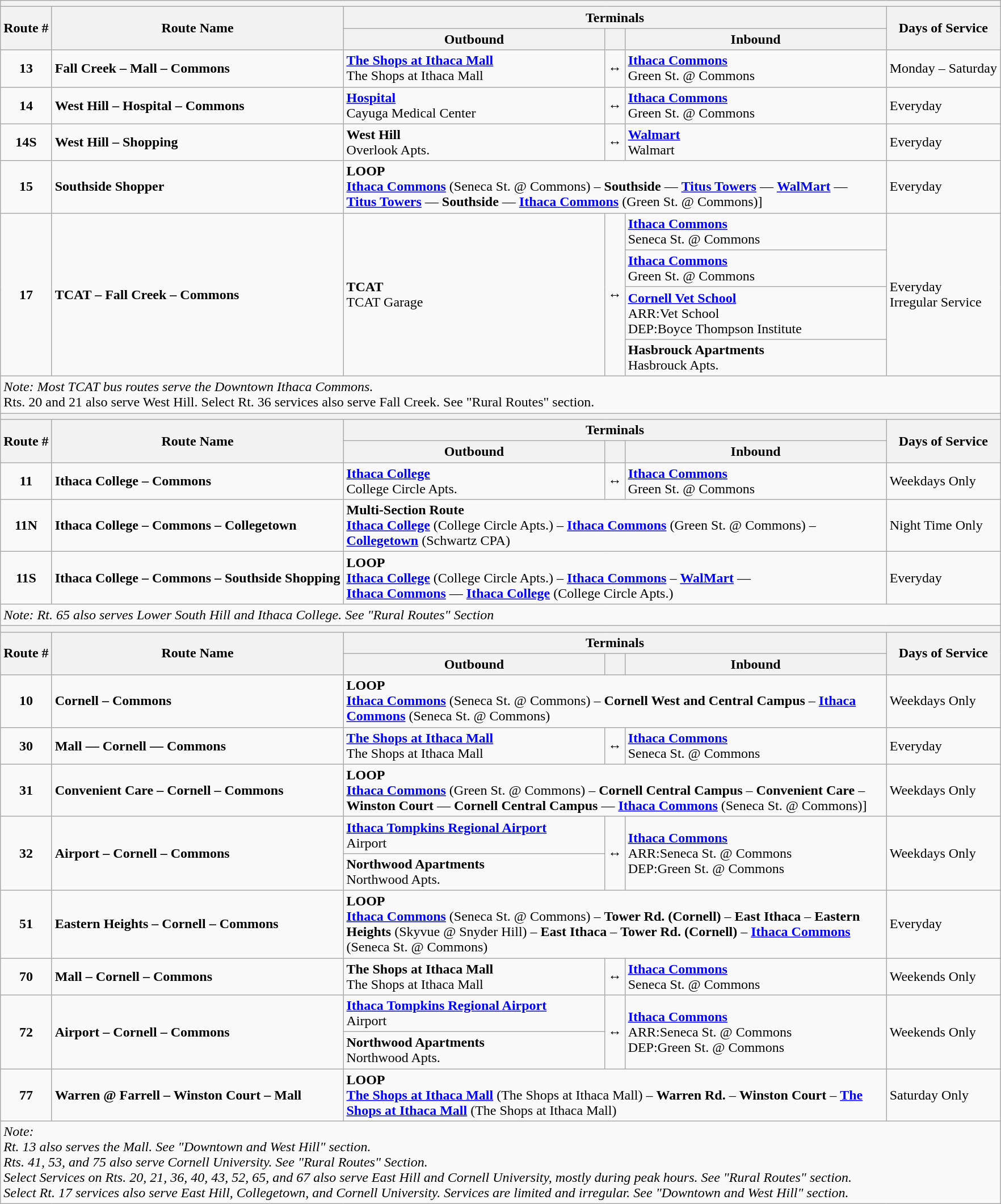<table class="wikitable">
<tr>
<th colspan="6"></th>
</tr>
<tr>
<th rowspan="2">Route #</th>
<th rowspan="2">Route Name</th>
<th colspan="3">Terminals</th>
<th rowspan="2">Days of Service</th>
</tr>
<tr>
<th style="width: 300px;">Outbound</th>
<th style="width: 10px;"></th>
<th style="width: 300px;">Inbound</th>
</tr>
<tr>
<td style="text-align: center;"><strong>13</strong></td>
<td><strong>Fall Creek – Mall – Commons</strong></td>
<td><strong><a href='#'>The Shops at Ithaca Mall</a></strong><br>The Shops at Ithaca Mall</td>
<td>↔</td>
<td><strong><a href='#'>Ithaca Commons</a></strong><br>Green St. @ Commons</td>
<td>Monday – Saturday</td>
</tr>
<tr>
<td style="text-align: center;"><strong>14</strong></td>
<td><strong>West Hill – Hospital – Commons</strong></td>
<td><a href='#'><strong>Hospital</strong></a><br>Cayuga Medical Center</td>
<td>↔</td>
<td><strong><a href='#'>Ithaca Commons</a></strong><br>Green St. @ Commons</td>
<td>Everyday</td>
</tr>
<tr>
<td style="text-align: center;"><strong>14S</strong></td>
<td><strong>West Hill – Shopping</strong></td>
<td><strong>West Hill</strong><br>Overlook Apts.</td>
<td>↔</td>
<td><strong><a href='#'>Walmart</a></strong><br>Walmart</td>
<td>Everyday</td>
</tr>
<tr>
<td style="text-align: center;"><strong>15</strong></td>
<td><strong>Southside Shopper</strong></td>
<td colspan="3"><strong>LOOP</strong><br><strong><a href='#'>Ithaca Commons</a></strong> (Seneca St. @ Commons) – <strong>Southside</strong> — <strong><a href='#'>Titus Towers</a></strong> — <a href='#'><strong>WalMart</strong></a> —<br><strong><a href='#'>Titus Towers</a></strong> — <strong>Southside</strong> — <strong><a href='#'>Ithaca Commons</a></strong> (Green St. @ Commons)]</td>
<td>Everyday</td>
</tr>
<tr>
<td style="text-align: center;" rowspan="4"><strong>17</strong></td>
<td rowspan="4"><strong>TCAT – Fall Creek – Commons</strong></td>
<td rowspan="4"><strong>TCAT</strong><br>TCAT Garage</td>
<td rowspan="4">↔</td>
<td><strong><a href='#'>Ithaca Commons</a></strong><br>Seneca St. @ Commons</td>
<td rowspan="4">Everyday<br>Irregular Service</td>
</tr>
<tr>
<td><strong><a href='#'>Ithaca Commons</a></strong><br>Green St. @ Commons</td>
</tr>
<tr>
<td><strong><a href='#'>Cornell Vet School</a></strong><br>ARR:Vet School<br>DEP:Boyce Thompson Institute</td>
</tr>
<tr>
<td><strong>Hasbrouck Apartments</strong><br>Hasbrouck Apts.</td>
</tr>
<tr>
<td colspan="6"><em>Note: Most TCAT bus routes serve the Downtown Ithaca Commons. </em><br>Rts. 20 and 21 also serve West Hill. Select Rt. 36 services also serve Fall Creek. See "Rural Routes" section.</td>
</tr>
<tr>
<th colspan="6"></th>
</tr>
<tr>
<th rowspan="2">Route #</th>
<th rowspan="2">Route Name</th>
<th colspan="3">Terminals</th>
<th rowspan="2">Days of Service</th>
</tr>
<tr>
<th>Outbound</th>
<th></th>
<th>Inbound</th>
</tr>
<tr>
<td style="text-align: center;"><strong>11</strong></td>
<td><strong>Ithaca College – Commons</strong></td>
<td><strong><a href='#'>Ithaca College</a></strong><br>College Circle Apts.</td>
<td>↔</td>
<td><strong><a href='#'>Ithaca Commons</a></strong><br>Green St. @ Commons</td>
<td>Weekdays Only</td>
</tr>
<tr>
<td style="text-align: center;"><strong>11N</strong></td>
<td><strong>Ithaca College – Commons – Collegetown</strong></td>
<td colspan="3"><strong>Multi-Section Route</strong><br><strong><a href='#'>Ithaca College</a></strong> (College Circle Apts.) – <strong><a href='#'>Ithaca Commons</a></strong> (Green St. @ Commons) – <a href='#'><strong>Collegetown</strong></a> (Schwartz CPA)</td>
<td>Night Time Only</td>
</tr>
<tr>
<td style="text-align: center;"><strong>11S</strong></td>
<td><strong>Ithaca College – Commons – Southside Shopping</strong></td>
<td colspan="3"><strong>LOOP</strong><br><strong><a href='#'>Ithaca College</a></strong> (College Circle Apts.) – <strong><a href='#'>Ithaca Commons</a></strong> – <strong><a href='#'>WalMart</a></strong> —<br><strong><a href='#'>Ithaca Commons</a></strong> — <strong><a href='#'>Ithaca College</a></strong> (College Circle Apts.)</td>
<td>Everyday</td>
</tr>
<tr>
<td colspan="6"><em>Note: Rt. 65 also serves Lower South Hill and Ithaca College. See "Rural Routes" Section</em></td>
</tr>
<tr>
<th colspan="6"></th>
</tr>
<tr>
<th rowspan="2">Route #</th>
<th rowspan="2">Route Name</th>
<th colspan="3">Terminals</th>
<th rowspan="2">Days of Service</th>
</tr>
<tr>
<th>Outbound</th>
<th></th>
<th>Inbound</th>
</tr>
<tr>
<td style="text-align: center;"><strong>10</strong></td>
<td><strong>Cornell – Commons</strong></td>
<td colspan="3"><strong>LOOP</strong><br><strong><a href='#'>Ithaca Commons</a></strong> (Seneca St. @ Commons) – <strong>Cornell West and Central Campus</strong> – <strong><a href='#'>Ithaca Commons</a></strong> (Seneca St. @ Commons)</td>
<td>Weekdays Only</td>
</tr>
<tr>
<td style="text-align: center;"><strong>30</strong></td>
<td><strong>Mall — Cornell — Commons</strong></td>
<td><strong><a href='#'>The Shops at Ithaca Mall</a></strong><br>The Shops at Ithaca Mall</td>
<td>↔</td>
<td><strong><a href='#'>Ithaca Commons</a></strong><br>Seneca St. @ Commons</td>
<td>Everyday</td>
</tr>
<tr>
<td style="text-align: center;"><strong>31</strong></td>
<td><strong>Convenient Care – Cornell – Commons</strong></td>
<td colspan="3"><strong>LOOP</strong><br><strong><a href='#'>Ithaca Commons</a></strong> (Green St. @ Commons) – <strong>Cornell Central Campus</strong> – <strong>Convenient Care</strong> – <strong>Winston Court</strong> — <strong>Cornell Central Campus</strong> — <strong><a href='#'>Ithaca Commons</a></strong> (Seneca St. @ Commons)]</td>
<td>Weekdays Only</td>
</tr>
<tr>
<td style="text-align: center;" rowspan="2"><strong>32</strong></td>
<td rowspan="2"><strong>Airport – Cornell – Commons</strong></td>
<td><strong><a href='#'>Ithaca Tompkins Regional Airport</a></strong><br>Airport</td>
<td rowspan="2">↔</td>
<td rowspan="2"><strong><a href='#'>Ithaca Commons</a></strong><br>ARR:Seneca St. @ Commons<br>DEP:Green St. @ Commons</td>
<td rowspan="2">Weekdays Only</td>
</tr>
<tr>
<td><strong>Northwood Apartments</strong><br>Northwood Apts.</td>
</tr>
<tr>
<td style="text-align: center;"><strong>51</strong></td>
<td><strong>Eastern Heights – Cornell – Commons</strong></td>
<td colspan="3"><strong>LOOP</strong><br><strong><a href='#'>Ithaca Commons</a></strong> (Seneca St. @ Commons) – <strong>Tower Rd. (Cornell)</strong> – <strong>East Ithaca</strong> – <strong>Eastern Heights</strong> (Skyvue @ Snyder Hill) – <strong>East Ithaca</strong> – <strong>Tower Rd. (Cornell)</strong> – <strong><a href='#'>Ithaca Commons</a></strong> (Seneca St. @ Commons)</td>
<td>Everyday</td>
</tr>
<tr>
<td style="text-align: center;"><strong>70</strong></td>
<td><strong>Mall – Cornell – Commons</strong></td>
<td><strong>The Shops at Ithaca Mall</strong><br>The Shops at Ithaca Mall</td>
<td>↔</td>
<td><strong><a href='#'>Ithaca Commons</a></strong><br>Seneca St. @ Commons</td>
<td>Weekends Only</td>
</tr>
<tr>
<td style="text-align: center;" rowspan="2"><strong>72</strong></td>
<td rowspan="2"><strong>Airport – Cornell – Commons</strong></td>
<td><strong><a href='#'>Ithaca Tompkins Regional Airport</a></strong><br>Airport</td>
<td rowspan="2">↔</td>
<td rowspan="2"><strong><a href='#'>Ithaca Commons</a></strong><br>ARR:Seneca St. @ Commons<br>DEP:Green St. @ Commons</td>
<td rowspan="2">Weekends Only</td>
</tr>
<tr>
<td><strong>Northwood Apartments</strong><br>Northwood Apts.</td>
</tr>
<tr>
<td style="text-align: center;"><strong>77</strong></td>
<td><strong>Warren @ Farrell – Winston Court – Mall</strong></td>
<td colspan="3"><strong>LOOP</strong><br><strong><a href='#'>The Shops at Ithaca Mall</a></strong> (The Shops at Ithaca Mall) – <strong>Warren Rd.</strong> – <strong>Winston Court</strong> – <strong><a href='#'>The Shops at Ithaca Mall</a></strong> (The Shops at Ithaca Mall)</td>
<td>Saturday Only</td>
</tr>
<tr>
<td colspan="6"><em>Note:</em><br><em>Rt. 13 also serves the Mall. See "Downtown and West Hill" section.</em><br><em>Rts. 41, 53, and 75 also serve Cornell University. See "Rural Routes" Section.</em><br><em>Select Services on Rts. 20, 21, 36, 40, 43, 52, 65, and 67 also serve East Hill and Cornell University, mostly during peak hours. See "Rural Routes" section.</em><br><em>Select Rt. 17 services also serve East Hill, Collegetown, and Cornell University. Services are limited and irregular. See "Downtown and West Hill" section.</em></td>
</tr>
</table>
